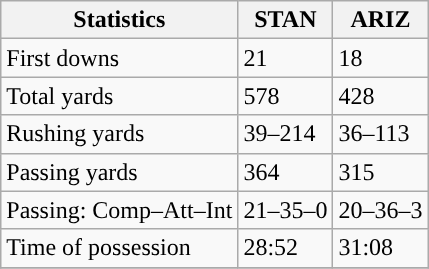<table class="wikitable" style="float: left;">
<tr>
<th>Statistics</th>
<th>STAN</th>
<th>ARIZ</th>
</tr>
<tr>
<td>First downs</td>
<td>21</td>
<td>18</td>
</tr>
<tr>
<td>Total yards</td>
<td>578</td>
<td>428</td>
</tr>
<tr>
<td>Rushing yards</td>
<td>39–214</td>
<td>36–113</td>
</tr>
<tr>
<td>Passing yards</td>
<td>364</td>
<td>315</td>
</tr>
<tr>
<td>Passing: Comp–Att–Int</td>
<td>21–35–0</td>
<td>20–36–3</td>
</tr>
<tr>
<td>Time of possession</td>
<td>28:52</td>
<td>31:08</td>
</tr>
<tr>
</tr>
</table>
